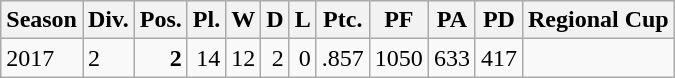<table class="wikitable">
<tr style="background:#efefef;">
<th>Season</th>
<th>Div.</th>
<th>Pos.</th>
<th>Pl.</th>
<th>W</th>
<th>D</th>
<th>L</th>
<th>Ptc.</th>
<th>PF</th>
<th>PA</th>
<th>PD</th>
<th>Regional Cup</th>
</tr>
<tr>
<td>2017</td>
<td>2</td>
<td align=right><strong>2</strong></td>
<td align=right>14</td>
<td align=right>12</td>
<td align=right>2</td>
<td align=right>0</td>
<td align=right>.857</td>
<td align=right>1050</td>
<td align=right>633</td>
<td align=right>417</td>
<td></td>
</tr>
</table>
